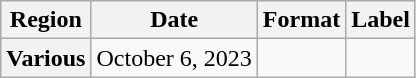<table class="wikitable plainrowheaders">
<tr>
<th scope="col">Region</th>
<th scope="col">Date</th>
<th scope="col">Format</th>
<th scope="col">Label</th>
</tr>
<tr>
<th scope="row">Various </th>
<td>October 6, 2023</td>
<td></td>
<td></td>
</tr>
</table>
